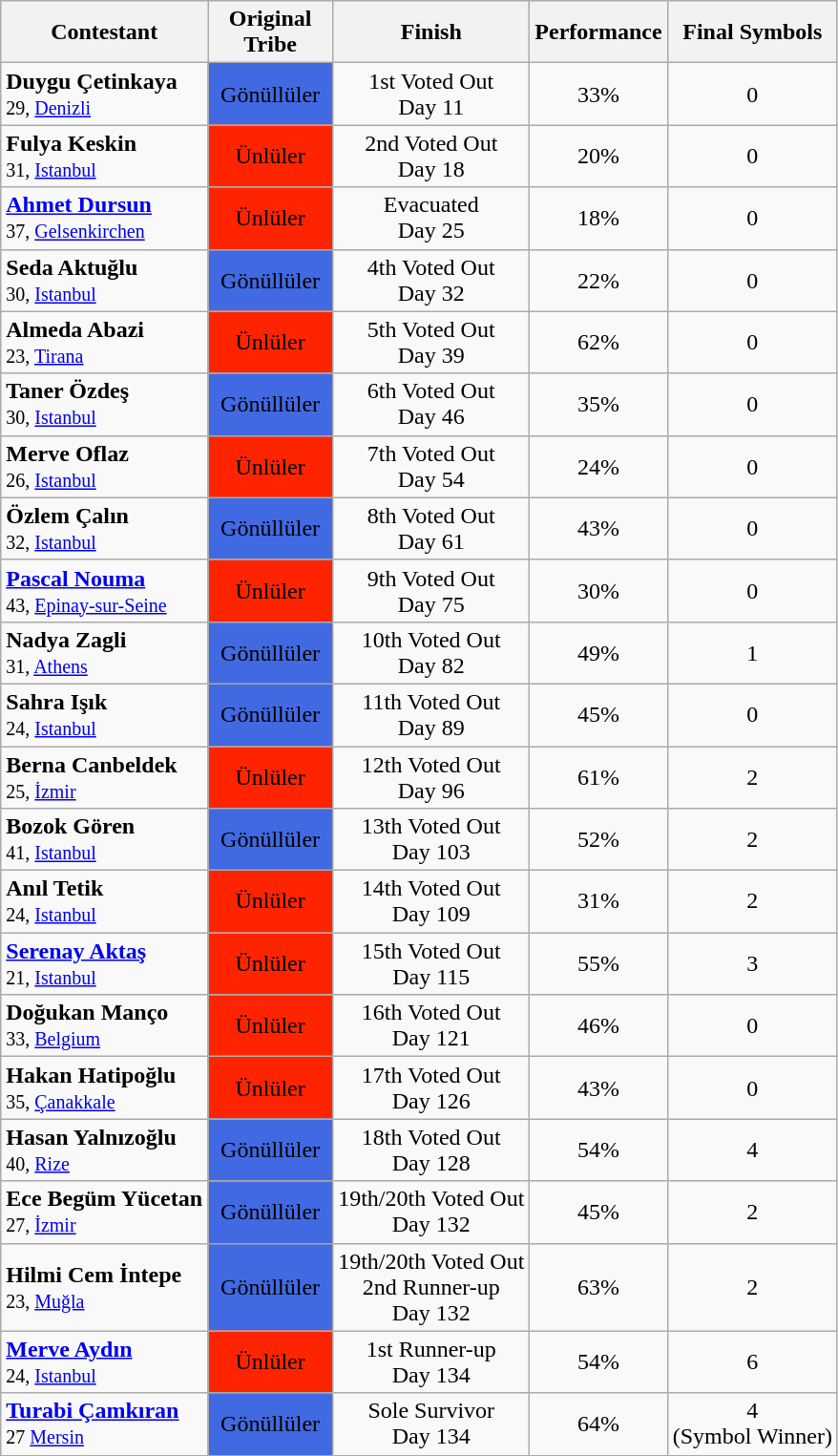<table class="wikitable sortable mw-collapsible mw-collapsed" style="text-align:center">
<tr>
<th>Contestant</th>
<th width=80>Original Tribe</th>
<th>Finish</th>
<th>Performance</th>
<th>Final Symbols</th>
</tr>
<tr>
<td align="left"><strong>Duygu Çetinkaya</strong><br><small>29, <a href='#'>Denizli</a></small><br></td>
<td bgcolor="#4169E1" align=center><span>Gönüllüler</span></td>
<td>1st Voted Out <br> Day 11</td>
<td>33%</td>
<td>0</td>
</tr>
<tr>
<td align="left"><strong>Fulya Keskin</strong><br><small>31, <a href='#'>Istanbul</a></small><br></td>
<td bgcolor="#FF2400" align=center><span>Ünlüler</span></td>
<td>2nd Voted Out <br> Day 18</td>
<td>20%</td>
<td>0</td>
</tr>
<tr>
<td align="left"><strong><a href='#'>Ahmet Dursun</a></strong><br><small>37, <a href='#'>Gelsenkirchen</a></small><br></td>
<td bgcolor="#FF2400" align=center><span>Ünlüler</span></td>
<td>Evacuated <br> Day 25</td>
<td>18%</td>
<td>0</td>
</tr>
<tr>
<td align="left"><strong>Seda Aktuğlu</strong><br><small>30, <a href='#'>Istanbul</a></small><br></td>
<td bgcolor="#4169E1" align=center><span>Gönüllüler</span></td>
<td>4th Voted Out <br> Day 32</td>
<td>22%</td>
<td>0</td>
</tr>
<tr>
<td align="left"><strong>Almeda Abazi</strong><br><small>23, <a href='#'>Tirana</a></small><br></td>
<td bgcolor="#FF2400" align=center><span>Ünlüler</span></td>
<td>5th Voted Out <br> Day 39</td>
<td>62%</td>
<td>0</td>
</tr>
<tr>
<td align="left"><strong>Taner Özdeş</strong><br><small>30, <a href='#'>Istanbul</a></small><br></td>
<td bgcolor="#4169E1" align=center><span>Gönüllüler</span></td>
<td>6th Voted Out <br> Day 46</td>
<td>35%</td>
<td>0</td>
</tr>
<tr>
<td align="left"><strong>Merve Oflaz</strong><br><small>26, <a href='#'>Istanbul</a></small><br></td>
<td bgcolor="#FF2400" align=center><span>Ünlüler</span></td>
<td>7th Voted Out <br> Day 54</td>
<td>24%</td>
<td>0</td>
</tr>
<tr>
<td align="left"><strong>Özlem Çalın</strong><br><small>32, <a href='#'>Istanbul</a></small><br></td>
<td bgcolor="#4169E1" align=center><span>Gönüllüler</span></td>
<td>8th Voted Out <br> Day 61</td>
<td>43%</td>
<td>0</td>
</tr>
<tr>
<td align="left"><strong><a href='#'>Pascal Nouma</a></strong><br><small>43, <a href='#'>Epinay-sur-Seine</a></small><br></td>
<td bgcolor="#FF2400" align=center><span>Ünlüler</span></td>
<td>9th Voted Out <br> Day 75</td>
<td>30%</td>
<td>0</td>
</tr>
<tr>
<td align="left"><strong>Nadya Zagli</strong><br><small>31, <a href='#'>Athens</a></small><br></td>
<td bgcolor="#4169E1" align=center><span>Gönüllüler</span></td>
<td>10th Voted Out <br> Day 82</td>
<td>49%</td>
<td>1</td>
</tr>
<tr>
<td align="left"><strong>Sahra Işık</strong><br><small>24, <a href='#'>Istanbul</a></small><br></td>
<td bgcolor="#4169E1" align=center><span>Gönüllüler</span></td>
<td>11th Voted Out <br> Day 89</td>
<td>45%</td>
<td>0</td>
</tr>
<tr>
<td align="left"><strong>Berna Canbeldek</strong><br><small>25, <a href='#'>İzmir</a></small><br></td>
<td bgcolor="#FF2400" align=center><span>Ünlüler</span></td>
<td>12th Voted Out <br> Day 96</td>
<td>61%</td>
<td>2</td>
</tr>
<tr>
<td align="left"><strong>Bozok Gören</strong><br><small>41, <a href='#'>Istanbul</a></small><br></td>
<td bgcolor="#4169E1" align=center><span>Gönüllüler</span></td>
<td>13th Voted Out <br> Day 103</td>
<td>52%</td>
<td>2</td>
</tr>
<tr>
<td align="left"><strong>Anıl Tetik</strong><br><small>24, <a href='#'>Istanbul</a></small><br></td>
<td bgcolor="#FF2400" align=center><span>Ünlüler</span></td>
<td>14th Voted Out <br> Day 109</td>
<td>31%</td>
<td>2</td>
</tr>
<tr>
<td align="left"><strong><a href='#'>Serenay Aktaş</a></strong><br><small>21, <a href='#'>Istanbul</a></small><br></td>
<td bgcolor="#FF2400" align=center><span>Ünlüler</span></td>
<td>15th Voted Out <br> Day 115</td>
<td>55%</td>
<td>3</td>
</tr>
<tr>
<td align="left"><strong>Doğukan Manço</strong><br><small>33, <a href='#'>Belgium</a></small><br></td>
<td bgcolor="#FF2400" align=center><span>Ünlüler</span></td>
<td>16th Voted Out <br> Day 121</td>
<td>46%</td>
<td>0</td>
</tr>
<tr>
<td align="left"><strong>Hakan Hatipoğlu</strong><br><small>35, <a href='#'>Çanakkale</a></small><br></td>
<td bgcolor="#FF2400" align=center><span>Ünlüler</span></td>
<td>17th Voted Out <br> Day 126</td>
<td>43%</td>
<td>0</td>
</tr>
<tr>
<td align="left"><strong>Hasan Yalnızoğlu</strong><br><small>40, <a href='#'>Rize</a></small><br></td>
<td bgcolor="#4169E1" align=center><span>Gönüllüler</span></td>
<td>18th Voted Out <br> Day 128</td>
<td>54%</td>
<td>4</td>
</tr>
<tr>
<td align="left"><strong>Ece Begüm Yücetan</strong><br><small>27, <a href='#'>İzmir</a></small><br></td>
<td bgcolor="#4169E1" align=center><span>Gönüllüler</span></td>
<td>19th/20th Voted Out <br> Day 132</td>
<td>45%</td>
<td>2</td>
</tr>
<tr>
<td align="left"><strong>Hilmi Cem İntepe</strong><br><small>23, <a href='#'>Muğla</a></small><br></td>
<td bgcolor="#4169E1" align=center><span>Gönüllüler</span></td>
<td>19th/20th Voted Out <br> 2nd Runner-up<br> Day 132</td>
<td>63%</td>
<td>2</td>
</tr>
<tr>
<td align="left"><strong><a href='#'>Merve Aydın</a></strong><br><small>24, <a href='#'>Istanbul</a></small><br></td>
<td bgcolor="#FF2400" align=center><span>Ünlüler</span></td>
<td>1st Runner-up <br> Day 134</td>
<td>54%</td>
<td>6</td>
</tr>
<tr>
<td align="left"><strong><a href='#'>Turabi Çamkıran</a></strong><br><small>27 <a href='#'>Mersin</a></small><br></td>
<td bgcolor="#4169E1" align=center><span>Gönüllüler</span></td>
<td>Sole Survivor <br> Day 134</td>
<td>64%</td>
<td>4<br>(Symbol Winner)</td>
</tr>
</table>
